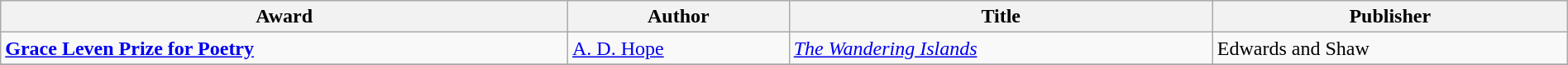<table class="wikitable" width=100%>
<tr>
<th>Award</th>
<th>Author</th>
<th>Title</th>
<th>Publisher</th>
</tr>
<tr>
<td><strong><a href='#'>Grace Leven Prize for Poetry</a></strong></td>
<td><a href='#'>A. D. Hope</a></td>
<td><em><a href='#'>The Wandering Islands</a></em></td>
<td>Edwards and Shaw</td>
</tr>
<tr>
</tr>
</table>
